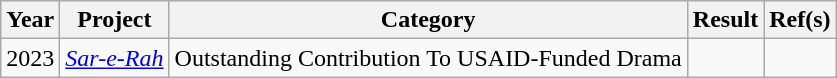<table class="wikitable style">
<tr>
<th>Year</th>
<th>Project</th>
<th>Category</th>
<th>Result</th>
<th>Ref(s)</th>
</tr>
<tr>
<td>2023</td>
<td><em><a href='#'>Sar-e-Rah</a></em></td>
<td>Outstanding Contribution To USAID-Funded Drama</td>
<td></td>
<td></td>
</tr>
</table>
